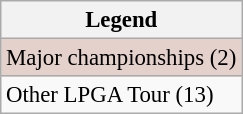<table class="wikitable" style="font-size:95%;">
<tr>
<th>Legend</th>
</tr>
<tr style="background:#e5d1cb;">
<td>Major championships (2)</td>
</tr>
<tr>
<td>Other LPGA Tour (13)</td>
</tr>
</table>
